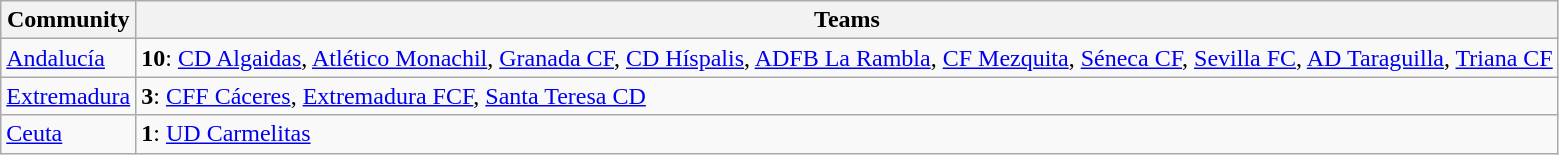<table class="wikitable">
<tr>
<th>Community</th>
<th>Teams</th>
</tr>
<tr>
<td> <a href='#'>Andalucía</a></td>
<td><strong>10</strong>: <a href='#'>CD Algaidas</a>, <a href='#'>Atlético Monachil</a>, <a href='#'>Granada CF</a>, <a href='#'>CD Híspalis</a>, <a href='#'>ADFB La Rambla</a>, <a href='#'>CF Mezquita</a>, <a href='#'>Séneca CF</a>, <a href='#'>Sevilla FC</a>, <a href='#'>AD Taraguilla</a>, <a href='#'>Triana CF</a></td>
</tr>
<tr>
<td> <a href='#'>Extremadura</a></td>
<td><strong>3</strong>: <a href='#'>CFF Cáceres</a>, <a href='#'>Extremadura FCF</a>, <a href='#'>Santa Teresa CD</a></td>
</tr>
<tr>
<td> <a href='#'>Ceuta</a></td>
<td><strong>1</strong>: <a href='#'>UD Carmelitas</a></td>
</tr>
</table>
